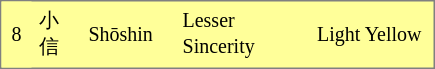<table cellspacing="0" style="width:290px;background:#FFFF99; border:1px solid gray">
<tr>
<td style="width:40px;height:30px;background:#FFFF99;text-align:center;font-size:10pt;color:#000000">8</td>
<td style="width:40px;font-size:10pt;color:#000000;padding:4pt;line-height:1.25em">小信</td>
<td style="width:70px;font-size:10pt;color:#000000;padding:4pt;line-height:1.25em">Shōshin</td>
<td style="width:140px;font-size:10pt;color:#000000;padding:4pt;line-height:1.25em">Lesser Sincerity</td>
<td style="width:140px;font-size:10pt;color:#000000;padding:4pt;line-height:1.25em">Light Yellow</td>
</tr>
</table>
